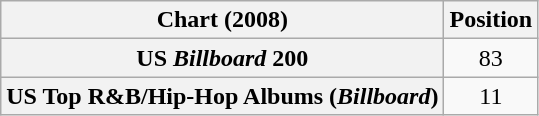<table class="wikitable sortable plainrowheaders" style="text-align:center">
<tr>
<th scope="col">Chart (2008)</th>
<th scope="col">Position</th>
</tr>
<tr>
<th scope="row">US <em>Billboard</em> 200</th>
<td>83</td>
</tr>
<tr>
<th scope="row">US Top R&B/Hip-Hop Albums (<em>Billboard</em>)</th>
<td>11</td>
</tr>
</table>
